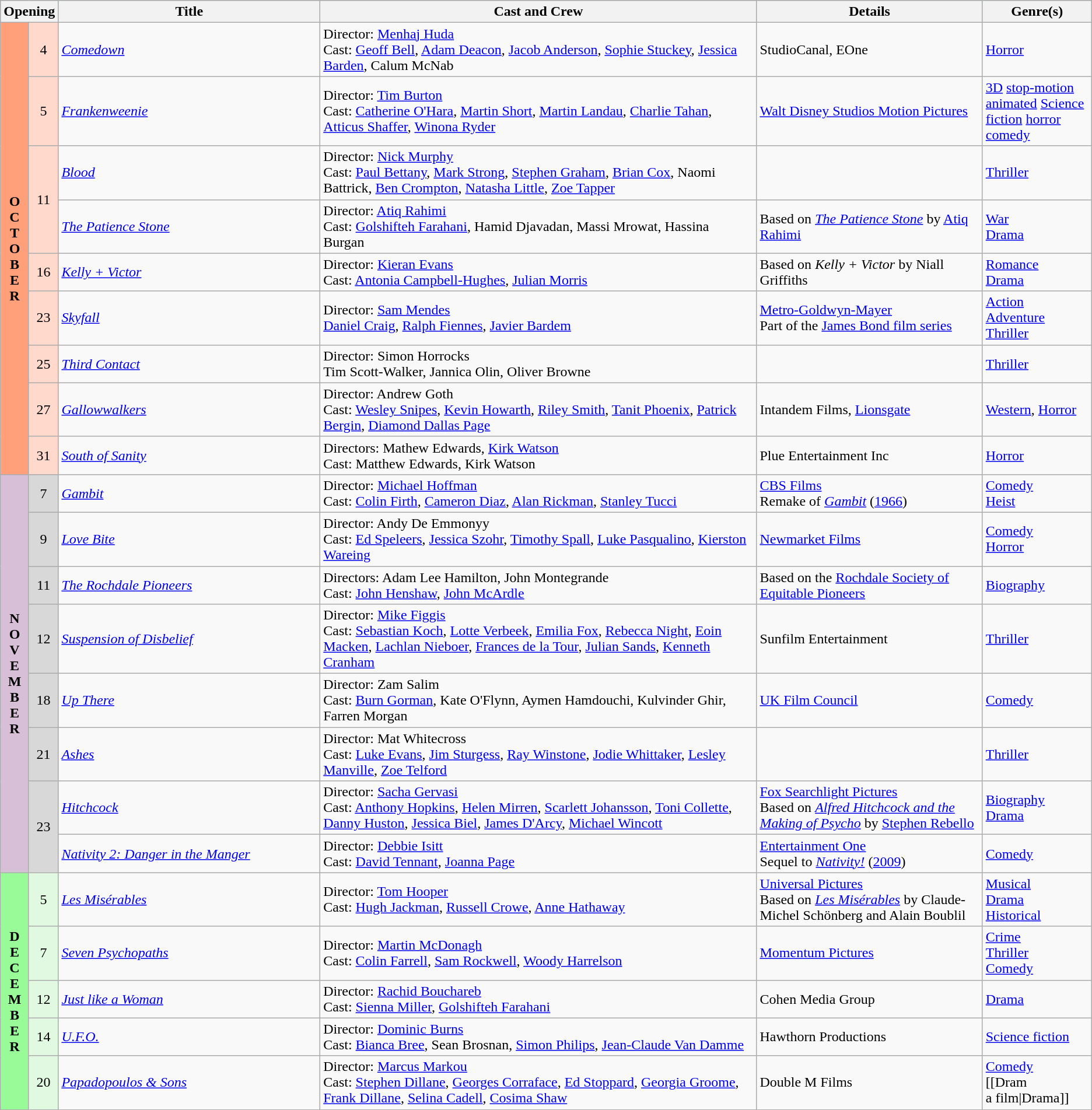<table class="wikitable sortable plainrowheaders">
<tr style="background:#b0e0e6; text-align:center;">
<th colspan="2">Opening</th>
<th style="width:24%;">Title</th>
<th style="width:40%;">Cast and Crew</th>
<th>Details</th>
<th style="width:10%;">Genre(s)</th>
</tr>
<tr>
<th rowspan="9" style="text-align:center; background:#ffa07a; textcolor:#000;">O <br>C <br>T <br>O <br>B <br>E <br>R</th>
<td style="text-align:center; background:#ffdacc;">4</td>
<td><em><a href='#'>Comedown</a></em></td>
<td>Director: <a href='#'>Menhaj Huda</a>  <br> Cast: <a href='#'>Geoff Bell</a>, <a href='#'>Adam Deacon</a>, <a href='#'>Jacob Anderson</a>, <a href='#'>Sophie Stuckey</a>, <a href='#'>Jessica Barden</a>, Calum McNab</td>
<td>StudioCanal, EOne</td>
<td><a href='#'>Horror</a></td>
</tr>
<tr>
<td style="text-align:center; background:#ffdacc;">5</td>
<td><em><a href='#'>Frankenweenie</a></em></td>
<td>Director: <a href='#'>Tim Burton</a>  <br> Cast: <a href='#'>Catherine O'Hara</a>, <a href='#'>Martin Short</a>, <a href='#'>Martin Landau</a>, <a href='#'>Charlie Tahan</a>, <a href='#'>Atticus Shaffer</a>, <a href='#'>Winona Ryder</a></td>
<td><a href='#'>Walt Disney Studios Motion Pictures</a></td>
<td><a href='#'>3D</a> <a href='#'>stop-motion animated</a> <a href='#'>Science fiction</a> <a href='#'>horror comedy</a></td>
</tr>
<tr>
<td rowspan="2" style="text-align:center; background:#ffdacc;">11</td>
<td><em><a href='#'>Blood</a></em></td>
<td>Director: <a href='#'>Nick Murphy</a>  <br> Cast: <a href='#'>Paul Bettany</a>, <a href='#'>Mark Strong</a>, <a href='#'>Stephen Graham</a>, <a href='#'>Brian Cox</a>, Naomi Battrick, <a href='#'>Ben Crompton</a>, <a href='#'>Natasha Little</a>, <a href='#'>Zoe Tapper</a></td>
<td></td>
<td><a href='#'>Thriller</a></td>
</tr>
<tr>
<td><em><a href='#'>The Patience Stone</a></em></td>
<td>Director: <a href='#'>Atiq Rahimi</a>  <br> Cast: <a href='#'>Golshifteh Farahani</a>, Hamid Djavadan, Massi Mrowat, Hassina Burgan</td>
<td>Based on <em><a href='#'>The Patience Stone</a></em> by <a href='#'>Atiq Rahimi</a></td>
<td><a href='#'>War</a>  <br> <a href='#'>Drama</a></td>
</tr>
<tr>
<td style="text-align:center; background:#ffdacc;">16</td>
<td><em><a href='#'>Kelly + Victor</a></em></td>
<td>Director: <a href='#'>Kieran Evans</a>  <br> Cast: <a href='#'>Antonia Campbell-Hughes</a>, <a href='#'>Julian Morris</a></td>
<td>Based on <em>Kelly + Victor</em> by Niall Griffiths</td>
<td><a href='#'>Romance</a>  <br> <a href='#'>Drama</a></td>
</tr>
<tr>
<td style="text-align:center; background:#ffdacc;">23</td>
<td><em><a href='#'>Skyfall</a></em></td>
<td>Director: <a href='#'>Sam Mendes</a>  <br> <a href='#'>Daniel Craig</a>, <a href='#'>Ralph Fiennes</a>, <a href='#'>Javier Bardem</a></td>
<td><a href='#'>Metro-Goldwyn-Mayer</a>  <br> Part of the <a href='#'>James Bond film series</a></td>
<td><a href='#'>Action</a>  <br> <a href='#'>Adventure</a>  <br> <a href='#'>Thriller</a></td>
</tr>
<tr>
<td style="text-align:center; background:#ffdacc;">25</td>
<td><em><a href='#'>Third Contact</a></em></td>
<td>Director: Simon Horrocks  <br> Tim Scott-Walker, Jannica Olin, Oliver Browne</td>
<td></td>
<td><a href='#'>Thriller</a></td>
</tr>
<tr>
<td style="text-align:center; background:#ffdacc;">27</td>
<td><em><a href='#'>Gallowwalkers</a></em></td>
<td>Director: Andrew Goth  <br> Cast: <a href='#'>Wesley Snipes</a>, <a href='#'>Kevin Howarth</a>, <a href='#'>Riley Smith</a>, <a href='#'>Tanit Phoenix</a>, <a href='#'>Patrick Bergin</a>, <a href='#'>Diamond Dallas Page</a></td>
<td>Intandem Films, <a href='#'>Lionsgate</a></td>
<td><a href='#'>Western</a>, <a href='#'>Horror</a></td>
</tr>
<tr>
<td style="text-align:center; background:#ffdacc;">31</td>
<td><em><a href='#'>South of Sanity</a></em></td>
<td>Directors: Mathew Edwards, <a href='#'>Kirk Watson</a>  <br> Cast: Matthew Edwards, Kirk Watson</td>
<td>Plue Entertainment Inc</td>
<td><a href='#'>Horror</a></td>
</tr>
<tr>
<th rowspan="8" style="text-align:center; background:thistle; textcolor:#000;">N <br>O <br>V <br>E <br>M <br>B <br>E <br>R</th>
<td style="text-align:center; background:#d8d8d8;">7</td>
<td><em><a href='#'>Gambit</a></em></td>
<td>Director: <a href='#'>Michael Hoffman</a>  <br> Cast: <a href='#'>Colin Firth</a>, <a href='#'>Cameron Diaz</a>, <a href='#'>Alan Rickman</a>, <a href='#'>Stanley Tucci</a></td>
<td><a href='#'>CBS Films</a>  <br> Remake of <em><a href='#'>Gambit</a></em> (<a href='#'>1966</a>)</td>
<td><a href='#'>Comedy</a>  <br> <a href='#'>Heist</a></td>
</tr>
<tr>
<td style="text-align:center; background:#d8d8d8;">9</td>
<td><em><a href='#'>Love Bite</a></em></td>
<td>Director: Andy De Emmonyy  <br> Cast: <a href='#'>Ed Speleers</a>, <a href='#'>Jessica Szohr</a>, <a href='#'>Timothy Spall</a>, <a href='#'>Luke Pasqualino</a>, <a href='#'>Kierston Wareing</a></td>
<td><a href='#'>Newmarket Films</a></td>
<td><a href='#'>Comedy</a>  <br> <a href='#'>Horror</a></td>
</tr>
<tr>
<td style="text-align:center; background:#d8d8d8;">11</td>
<td><em><a href='#'>The Rochdale Pioneers</a></em></td>
<td>Directors: Adam Lee Hamilton, John Montegrande  <br> Cast: <a href='#'>John Henshaw</a>, <a href='#'>John McArdle</a></td>
<td>Based on the <a href='#'>Rochdale Society of Equitable Pioneers</a></td>
<td><a href='#'>Biography</a></td>
</tr>
<tr>
<td style="text-align:center; background:#d8d8d8;">12</td>
<td><em><a href='#'>Suspension of Disbelief</a></em></td>
<td>Director: <a href='#'>Mike Figgis</a>  <br> Cast: <a href='#'>Sebastian Koch</a>, <a href='#'>Lotte Verbeek</a>, <a href='#'>Emilia Fox</a>, <a href='#'>Rebecca Night</a>, <a href='#'>Eoin Macken</a>, <a href='#'>Lachlan Nieboer</a>, <a href='#'>Frances de la Tour</a>, <a href='#'>Julian Sands</a>, <a href='#'>Kenneth Cranham</a></td>
<td>Sunfilm Entertainment</td>
<td><a href='#'>Thriller</a></td>
</tr>
<tr>
<td style="text-align:center; background:#d8d8d8;">18</td>
<td><em><a href='#'>Up There</a></em></td>
<td>Director: Zam Salim  <br> Cast: <a href='#'>Burn Gorman</a>, Kate O'Flynn, Aymen Hamdouchi, Kulvinder Ghir, Farren Morgan</td>
<td><a href='#'>UK Film Council</a></td>
<td><a href='#'>Comedy</a></td>
</tr>
<tr>
<td style="text-align:center; background:#d8d8d8;">21</td>
<td><em><a href='#'>Ashes</a></em></td>
<td>Director: Mat Whitecross  <br> Cast: <a href='#'>Luke Evans</a>, <a href='#'>Jim Sturgess</a>, <a href='#'>Ray Winstone</a>, <a href='#'>Jodie Whittaker</a>, <a href='#'>Lesley Manville</a>, <a href='#'>Zoe Telford</a></td>
<td></td>
<td><a href='#'>Thriller</a></td>
</tr>
<tr>
<td rowspan="2" style="text-align:center; background:#d8d8d8;">23</td>
<td><em><a href='#'>Hitchcock</a></em></td>
<td>Director: <a href='#'>Sacha Gervasi</a>  <br> Cast: <a href='#'>Anthony Hopkins</a>, <a href='#'>Helen Mirren</a>, <a href='#'>Scarlett Johansson</a>, <a href='#'>Toni Collette</a>, <a href='#'>Danny Huston</a>, <a href='#'>Jessica Biel</a>, <a href='#'>James D'Arcy</a>, <a href='#'>Michael Wincott</a></td>
<td><a href='#'>Fox Searchlight Pictures</a>  <br> Based on <em><a href='#'>Alfred Hitchcock and the Making of Psycho</a></em> by <a href='#'>Stephen Rebello</a></td>
<td><a href='#'>Biography</a>  <br> <a href='#'>Drama</a></td>
</tr>
<tr>
<td><em><a href='#'>Nativity 2: Danger in the Manger</a></em></td>
<td>Director: <a href='#'>Debbie Isitt</a>  <br> Cast: <a href='#'>David Tennant</a>, <a href='#'>Joanna Page</a></td>
<td><a href='#'>Entertainment One</a>  <br> Sequel to <em><a href='#'>Nativity!</a></em> (<a href='#'>2009</a>)</td>
<td><a href='#'>Comedy</a></td>
</tr>
<tr>
<th rowspan="5" style="text-align:center; background:#98fb98; textcolor:#000;">D <br>E <br>C <br>E <br>M <br>B <br>E <br>R</th>
<td style="text-align:center; background:#e0f9e0;">5</td>
<td><em><a href='#'>Les Misérables</a></em></td>
<td>Director: <a href='#'>Tom Hooper</a>  <br> Cast: <a href='#'>Hugh Jackman</a>, <a href='#'>Russell Crowe</a>, <a href='#'>Anne Hathaway</a></td>
<td><a href='#'>Universal Pictures</a>  <br> Based on <em><a href='#'>Les Misérables</a></em> by Claude-Michel Schönberg and Alain Boublil</td>
<td><a href='#'>Musical</a>  <br> <a href='#'>Drama</a>  <br> <a href='#'>Historical</a></td>
</tr>
<tr>
<td style="text-align:center; background:#e0f9e0;">7</td>
<td><em><a href='#'>Seven Psychopaths</a></em></td>
<td>Director: <a href='#'>Martin McDonagh</a>  <br> Cast: <a href='#'>Colin Farrell</a>, <a href='#'>Sam Rockwell</a>, <a href='#'>Woody Harrelson</a></td>
<td><a href='#'>Momentum Pictures</a></td>
<td><a href='#'>Crime</a>  <br> <a href='#'>Thriller</a>  <br> <a href='#'>Comedy</a></td>
</tr>
<tr>
<td style="text-align:center; background:#e0f9e0;">12</td>
<td><em><a href='#'>Just like a Woman</a></em></td>
<td>Director: <a href='#'>Rachid Bouchareb</a>  <br> Cast: <a href='#'>Sienna Miller</a>, <a href='#'>Golshifteh Farahani</a></td>
<td>Cohen Media Group</td>
<td><a href='#'>Drama</a></td>
</tr>
<tr>
<td style="text-align:center; background:#e0f9e0;">14</td>
<td><em><a href='#'>U.F.O.</a></em></td>
<td>Director: <a href='#'>Dominic Burns</a>  <br> Cast: <a href='#'>Bianca Bree</a>, Sean Brosnan, <a href='#'>Simon Philips</a>, <a href='#'>Jean-Claude Van Damme</a></td>
<td>Hawthorn Productions</td>
<td><a href='#'>Science fiction</a></td>
</tr>
<tr>
<td style="text-align:center; background:#e0f9e0;">20</td>
<td><em><a href='#'>Papadopoulos & Sons</a></em></td>
<td>Director: <a href='#'>Marcus Markou</a>  <br> Cast: <a href='#'>Stephen Dillane</a>, <a href='#'>Georges Corraface</a>, <a href='#'>Ed Stoppard</a>, <a href='#'>Georgia Groome</a>, <a href='#'>Frank Dillane</a>, <a href='#'>Selina Cadell</a>, <a href='#'>Cosima Shaw</a></td>
<td>Double M Films</td>
<td><a href='#'>Comedy</a>  <br> [[Dram<br>a film|Drama]]</td>
</tr>
</table>
